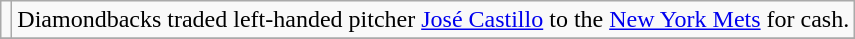<table class="wikitable">
<tr>
<td></td>
<td>Diamondbacks traded left-handed pitcher <a href='#'>José Castillo</a> to the <a href='#'>New York Mets</a> for cash.</td>
</tr>
<tr>
</tr>
</table>
